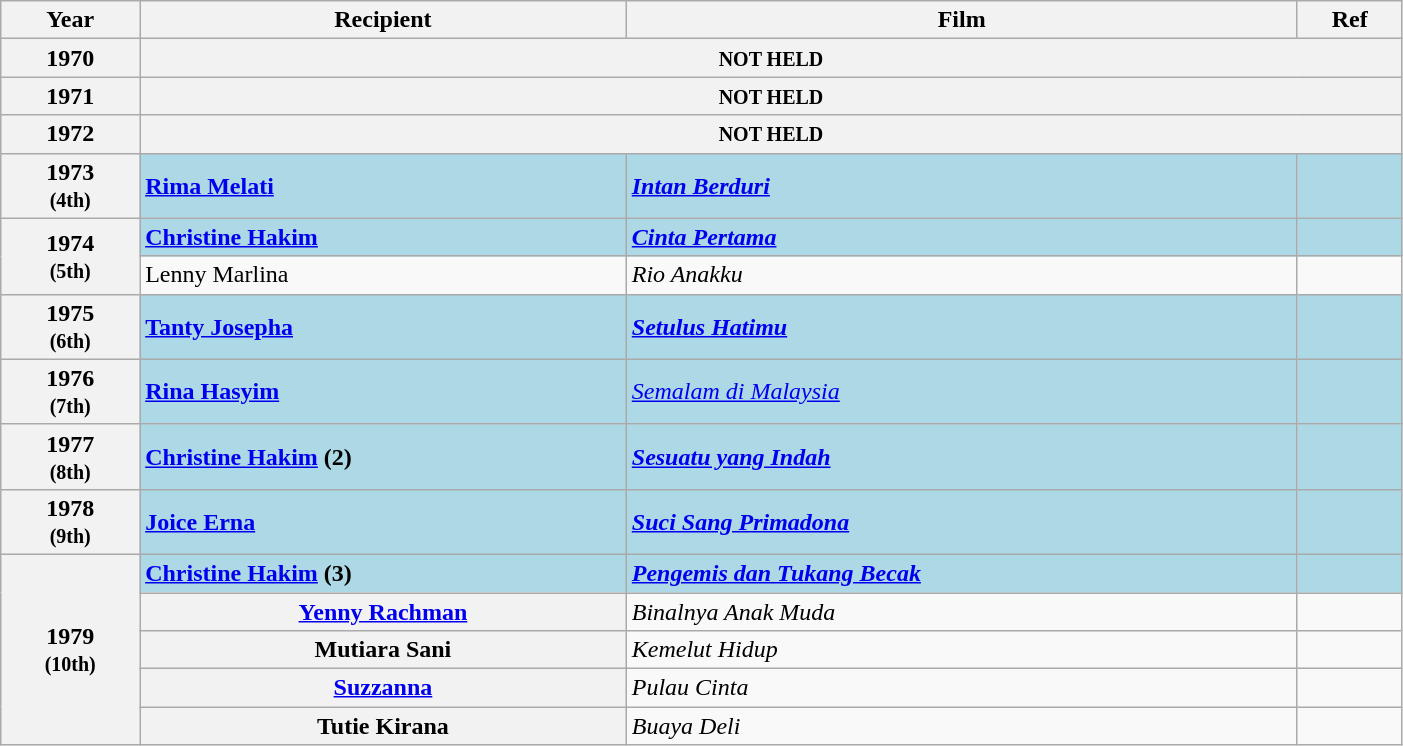<table class="wikitable plainrowheaders sortable" style="width: 74%;">
<tr>
<th scope="col">Year</th>
<th scope="col">Recipient</th>
<th scope="col">Film</th>
<th scope="col" class="unsortable">Ref</th>
</tr>
<tr>
<th scope="row" style="text-align:center;">1970</th>
<th colspan="3" scope="row"><small>NOT HELD</small></th>
</tr>
<tr>
<th scope="row" style="text-align:center;">1971</th>
<th colspan="3" scope="row"><small>NOT HELD</small></th>
</tr>
<tr>
<th scope="row" style="text-align:center;">1972</th>
<th colspan="3" scope="row"><small>NOT HELD</small></th>
</tr>
<tr>
<th scope="row" style="text-align:center;"><strong>1973</strong><br><small>(4th)</small></th>
<td scope="row" style="background:lightblue;"><strong><a href='#'>Rima Melati</a></strong></td>
<td style="background:lightblue;"><strong><em><a href='#'>Intan Berduri</a></em></strong></td>
<td style="background:lightblue;"></td>
</tr>
<tr>
<th scope="row" rowspan="2" style="text-align:center;"><strong>1974</strong><br><small>(5th)</small></th>
<td scope="row" style="background:lightblue;"><strong><a href='#'>Christine Hakim</a></strong></td>
<td style="background:lightblue;"><strong><em><a href='#'>Cinta Pertama</a></em></strong></td>
<td style="background:lightblue;"></td>
</tr>
<tr>
<td scope="row">Lenny Marlina</td>
<td><em>Rio Anakku</em></td>
<td></td>
</tr>
<tr>
<th scope="row" style="text-align:center;"><strong>1975</strong><br><small>(6th)</small></th>
<td scope="row" style="background:lightblue;"><strong><a href='#'>Tanty Josepha</a></strong></td>
<td style="background:lightblue;"><strong><em><a href='#'>Setulus Hatimu</a></em></strong></td>
<td style="background:lightblue;"></td>
</tr>
<tr>
<th scope="row" style="text-align:center;"><strong>1976</strong><br><small>(7th)</small></th>
<td scope="row" style="background:lightblue;"><strong><a href='#'>Rina Hasyim</a></strong></td>
<td style="background:lightblue;"><em><a href='#'>Semalam di Malaysia</a></em></td>
<td style="background:lightblue;"></td>
</tr>
<tr>
<th scope="row" style="text-align:center;"><strong>1977</strong><br><small>(8th)</small></th>
<td scope="row" style="background:lightblue;"><strong><a href='#'>Christine Hakim</a> (2)</strong></td>
<td style="background:lightblue;"><strong><em><a href='#'>Sesuatu yang Indah</a></em></strong></td>
<td style="background:lightblue;"></td>
</tr>
<tr>
<th scope="row" style="text-align:center;"><strong>1978</strong><br><small>(9th)</small></th>
<td scope="row" style="background:lightblue;"><strong><a href='#'>Joice Erna</a></strong></td>
<td style="background:lightblue;"><strong><em><a href='#'>Suci Sang Primadona</a></em></strong></td>
<td style="background:lightblue;"></td>
</tr>
<tr>
<th scope="row" rowspan="5" style="text-align:center;"><strong>1979</strong><br><small>(10th)</small></th>
<td scope="row" style="background:lightblue;"><strong><a href='#'>Christine Hakim</a> (3)</strong></td>
<td style="background:lightblue;"><strong><em><a href='#'>Pengemis dan Tukang Becak</a></em></strong></td>
<td style="background:lightblue;"></td>
</tr>
<tr>
<th scope="row"><a href='#'>Yenny Rachman</a></th>
<td><em>Binalnya Anak Muda</em></td>
<td></td>
</tr>
<tr>
<th scope="row">Mutiara Sani</th>
<td><em>Kemelut Hidup</em></td>
<td></td>
</tr>
<tr>
<th scope="row"><a href='#'>Suzzanna</a></th>
<td><em>Pulau Cinta</em></td>
<td></td>
</tr>
<tr>
<th scope="row">Tutie Kirana</th>
<td><em>Buaya Deli</em></td>
<td></td>
</tr>
</table>
